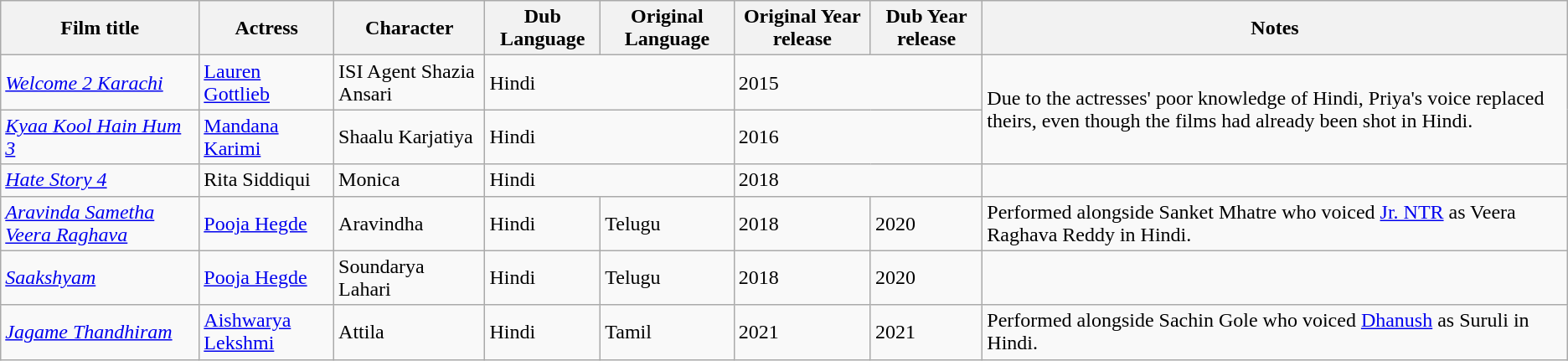<table class="wikitable">
<tr>
<th>Film title</th>
<th>Actress</th>
<th>Character</th>
<th>Dub Language</th>
<th>Original Language</th>
<th>Original Year release</th>
<th>Dub Year release</th>
<th>Notes</th>
</tr>
<tr>
<td><em><a href='#'>Welcome 2 Karachi</a></em></td>
<td><a href='#'>Lauren Gottlieb</a></td>
<td>ISI Agent Shazia Ansari</td>
<td colspan="2">Hindi</td>
<td colspan="2">2015</td>
<td rowspan="2">Due to the actresses' poor knowledge of Hindi, Priya's voice replaced theirs, even though the films had already been shot in Hindi.</td>
</tr>
<tr>
<td><em><a href='#'>Kyaa Kool Hain Hum 3</a></em></td>
<td><a href='#'>Mandana Karimi</a></td>
<td>Shaalu Karjatiya</td>
<td colspan="2">Hindi</td>
<td colspan="2">2016</td>
</tr>
<tr>
<td><em><a href='#'>Hate Story 4</a></em></td>
<td>Rita Siddiqui</td>
<td>Monica</td>
<td colspan="2">Hindi</td>
<td colspan="2">2018</td>
<td></td>
</tr>
<tr>
<td><em><a href='#'>Aravinda Sametha Veera Raghava</a></em></td>
<td><a href='#'>Pooja Hegde</a></td>
<td>Aravindha</td>
<td>Hindi</td>
<td>Telugu</td>
<td>2018</td>
<td>2020</td>
<td>Performed alongside Sanket Mhatre who voiced <a href='#'>Jr. NTR</a> as Veera Raghava Reddy in Hindi.</td>
</tr>
<tr>
<td><em><a href='#'>Saakshyam</a></em></td>
<td><a href='#'>Pooja Hegde</a></td>
<td>Soundarya Lahari</td>
<td>Hindi</td>
<td>Telugu</td>
<td>2018</td>
<td>2020</td>
<td></td>
</tr>
<tr>
<td><em><a href='#'>Jagame Thandhiram</a></em></td>
<td><a href='#'>Aishwarya Lekshmi</a></td>
<td>Attila</td>
<td>Hindi</td>
<td>Tamil</td>
<td>2021</td>
<td>2021</td>
<td>Performed alongside Sachin Gole who voiced <a href='#'>Dhanush</a> as Suruli in Hindi.</td>
</tr>
</table>
